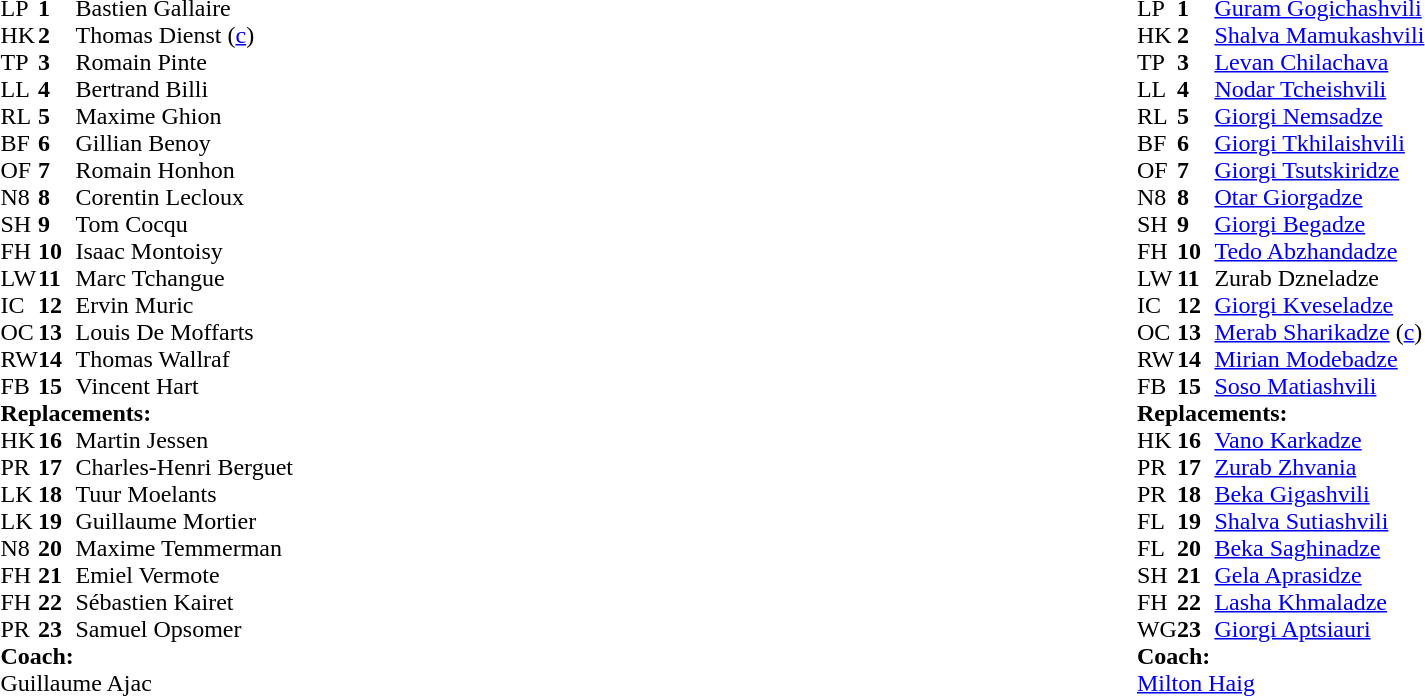<table style="width:100%">
<tr>
<td style="vertical-align:top;width:50%"><br><table cellspacing="0" cellpadding="0">
<tr>
<th width="25"></th>
<th width="25"></th>
</tr>
<tr>
<td>LP</td>
<td><strong>1</strong></td>
<td>Bastien Gallaire</td>
<td></td>
<td></td>
</tr>
<tr>
<td>HK</td>
<td><strong>2</strong></td>
<td>Thomas Dienst (<a href='#'>c</a>)</td>
<td></td>
<td></td>
</tr>
<tr>
<td>TP</td>
<td><strong>3</strong></td>
<td>Romain Pinte</td>
<td></td>
<td></td>
</tr>
<tr>
<td>LL</td>
<td><strong>4</strong></td>
<td>Bertrand Billi</td>
</tr>
<tr>
<td>RL</td>
<td><strong>5</strong></td>
<td>Maxime Ghion</td>
<td></td>
<td></td>
</tr>
<tr>
<td>BF</td>
<td><strong>6</strong></td>
<td>Gillian Benoy</td>
<td></td>
<td></td>
</tr>
<tr>
<td>OF</td>
<td><strong>7</strong></td>
<td>Romain Honhon</td>
<td></td>
<td></td>
</tr>
<tr>
<td>N8</td>
<td><strong>8</strong></td>
<td>Corentin Lecloux</td>
</tr>
<tr>
<td>SH</td>
<td><strong>9</strong></td>
<td>Tom Cocqu</td>
<td></td>
<td></td>
</tr>
<tr>
<td>FH</td>
<td><strong>10</strong></td>
<td>Isaac Montoisy</td>
</tr>
<tr>
<td>LW</td>
<td><strong>11</strong></td>
<td>Marc Tchangue</td>
</tr>
<tr>
<td>IC</td>
<td><strong>12</strong></td>
<td>Ervin Muric</td>
</tr>
<tr>
<td>OC</td>
<td><strong>13</strong></td>
<td>Louis De Moffarts</td>
</tr>
<tr>
<td>RW</td>
<td><strong>14</strong></td>
<td>Thomas Wallraf</td>
<td></td>
<td></td>
</tr>
<tr>
<td>FB</td>
<td><strong>15</strong></td>
<td>Vincent Hart</td>
</tr>
<tr>
<td colspan="4"><strong>Replacements:</strong></td>
</tr>
<tr>
<td>HK</td>
<td><strong>16</strong></td>
<td>Martin Jessen</td>
<td></td>
<td></td>
</tr>
<tr>
<td>PR</td>
<td><strong>17</strong></td>
<td>Charles-Henri Berguet</td>
<td></td>
<td></td>
</tr>
<tr>
<td>LK</td>
<td><strong>18</strong></td>
<td>Tuur Moelants</td>
<td></td>
<td></td>
</tr>
<tr>
<td>LK</td>
<td><strong>19</strong></td>
<td>Guillaume Mortier</td>
<td></td>
<td></td>
</tr>
<tr>
<td>N8</td>
<td><strong>20</strong></td>
<td>Maxime Temmerman</td>
<td></td>
<td></td>
</tr>
<tr>
<td>FH</td>
<td><strong>21</strong></td>
<td>Emiel Vermote</td>
<td></td>
<td></td>
</tr>
<tr>
<td>FH</td>
<td><strong>22</strong></td>
<td>Sébastien Kairet</td>
<td></td>
<td></td>
</tr>
<tr>
<td>PR</td>
<td><strong>23</strong></td>
<td>Samuel Opsomer</td>
<td></td>
<td></td>
</tr>
<tr>
<td colspan="4"><strong>Coach:</strong></td>
</tr>
<tr>
<td colspan="4">Guillaume Ajac</td>
</tr>
</table>
</td>
<td style="vertical-align:top"></td>
<td style="vertical-align:top;width:40%"><br><table cellspacing="0" cellpadding="0">
<tr>
<th width="25"></th>
<th width="25"></th>
</tr>
<tr>
<td>LP</td>
<td><strong>1</strong></td>
<td><a href='#'>Guram Gogichashvili</a></td>
<td></td>
<td></td>
</tr>
<tr>
<td>HK</td>
<td><strong>2</strong></td>
<td><a href='#'>Shalva Mamukashvili</a></td>
<td></td>
<td></td>
</tr>
<tr>
<td>TP</td>
<td><strong>3</strong></td>
<td><a href='#'>Levan Chilachava</a></td>
<td></td>
<td></td>
</tr>
<tr>
<td>LL</td>
<td><strong>4</strong></td>
<td><a href='#'>Nodar Tcheishvili</a></td>
</tr>
<tr>
<td>RL</td>
<td><strong>5</strong></td>
<td><a href='#'>Giorgi Nemsadze</a></td>
</tr>
<tr>
<td>BF</td>
<td><strong>6</strong></td>
<td><a href='#'>Giorgi Tkhilaishvili</a></td>
<td></td>
<td></td>
</tr>
<tr>
<td>OF</td>
<td><strong>7</strong></td>
<td><a href='#'>Giorgi Tsutskiridze</a></td>
<td></td>
<td></td>
</tr>
<tr>
<td>N8</td>
<td><strong>8</strong></td>
<td><a href='#'>Otar Giorgadze</a></td>
</tr>
<tr>
<td>SH</td>
<td><strong>9</strong></td>
<td><a href='#'>Giorgi Begadze</a></td>
<td></td>
<td></td>
</tr>
<tr>
<td>FH</td>
<td><strong>10</strong></td>
<td><a href='#'>Tedo Abzhandadze</a></td>
<td></td>
<td></td>
</tr>
<tr>
<td>LW</td>
<td><strong>11</strong></td>
<td>Zurab Dzneladze</td>
</tr>
<tr>
<td>IC</td>
<td><strong>12</strong></td>
<td><a href='#'>Giorgi Kveseladze</a></td>
</tr>
<tr>
<td>OC</td>
<td><strong>13</strong></td>
<td><a href='#'>Merab Sharikadze</a> (<a href='#'>c</a>)</td>
</tr>
<tr>
<td>RW</td>
<td><strong>14</strong></td>
<td><a href='#'>Mirian Modebadze</a></td>
</tr>
<tr>
<td>FB</td>
<td><strong>15</strong></td>
<td><a href='#'>Soso Matiashvili</a></td>
<td></td>
<td></td>
</tr>
<tr>
<td colspan="4"><strong>Replacements:</strong></td>
</tr>
<tr>
<td>HK</td>
<td><strong>16</strong></td>
<td><a href='#'>Vano Karkadze</a></td>
<td></td>
<td></td>
</tr>
<tr>
<td>PR</td>
<td><strong>17</strong></td>
<td><a href='#'>Zurab Zhvania</a></td>
<td></td>
<td></td>
</tr>
<tr>
<td>PR</td>
<td><strong>18</strong></td>
<td><a href='#'>Beka Gigashvili</a></td>
<td></td>
<td></td>
</tr>
<tr>
<td>FL</td>
<td><strong>19</strong></td>
<td><a href='#'>Shalva Sutiashvili</a></td>
<td></td>
<td></td>
</tr>
<tr>
<td>FL</td>
<td><strong>20</strong></td>
<td><a href='#'>Beka Saghinadze</a></td>
<td></td>
<td></td>
</tr>
<tr>
<td>SH</td>
<td><strong>21</strong></td>
<td><a href='#'>Gela Aprasidze</a></td>
<td></td>
<td></td>
</tr>
<tr>
<td>FH</td>
<td><strong>22</strong></td>
<td><a href='#'>Lasha Khmaladze</a></td>
<td></td>
<td></td>
</tr>
<tr>
<td>WG</td>
<td><strong>23</strong></td>
<td><a href='#'>Giorgi Aptsiauri</a></td>
<td></td>
<td></td>
</tr>
<tr>
<td colspan="4"><strong>Coach:</strong></td>
</tr>
<tr>
<td colspan="4"><a href='#'>Milton Haig</a></td>
</tr>
</table>
</td>
</tr>
</table>
